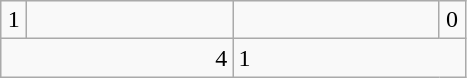<table class=wikitable>
<tr>
<td align=center width=10>1</td>
<td align="center" width="130"></td>
<td align="center" width="130"></td>
<td align="center" width="10">0</td>
</tr>
<tr>
<td colspan=2 align=right>4</td>
<td colspan="2">1</td>
</tr>
</table>
